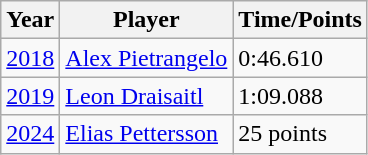<table class="wikitable sortable">
<tr>
<th>Year</th>
<th>Player</th>
<th>Time/Points</th>
</tr>
<tr>
<td><a href='#'>2018</a></td>
<td><a href='#'>Alex Pietrangelo</a></td>
<td>0:46.610</td>
</tr>
<tr>
<td><a href='#'>2019</a></td>
<td><a href='#'>Leon Draisaitl</a></td>
<td>1:09.088</td>
</tr>
<tr>
<td><a href='#'>2024</a></td>
<td><a href='#'>Elias Pettersson</a></td>
<td>25 points</td>
</tr>
</table>
